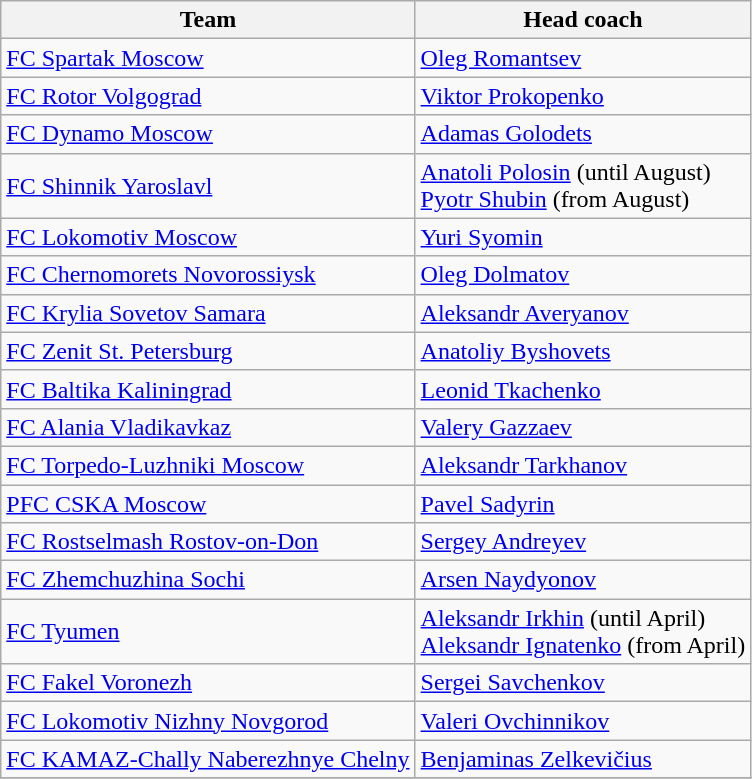<table class="wikitable">
<tr>
<th>Team</th>
<th>Head coach</th>
</tr>
<tr>
<td><a href='#'>FC Spartak Moscow</a></td>
<td><a href='#'>Oleg Romantsev</a></td>
</tr>
<tr>
<td><a href='#'>FC Rotor Volgograd</a></td>
<td> <a href='#'>Viktor Prokopenko</a></td>
</tr>
<tr>
<td><a href='#'>FC Dynamo Moscow</a></td>
<td><a href='#'>Adamas Golodets</a></td>
</tr>
<tr>
<td><a href='#'>FC Shinnik Yaroslavl</a></td>
<td><a href='#'>Anatoli Polosin</a> (until August)<br><a href='#'>Pyotr Shubin</a> (from August)</td>
</tr>
<tr>
<td><a href='#'>FC Lokomotiv Moscow</a></td>
<td><a href='#'>Yuri Syomin</a></td>
</tr>
<tr>
<td><a href='#'>FC Chernomorets Novorossiysk</a></td>
<td><a href='#'>Oleg Dolmatov</a></td>
</tr>
<tr>
<td><a href='#'>FC Krylia Sovetov Samara</a></td>
<td><a href='#'>Aleksandr Averyanov</a></td>
</tr>
<tr>
<td><a href='#'>FC Zenit St. Petersburg</a></td>
<td> <a href='#'>Anatoliy Byshovets</a></td>
</tr>
<tr>
<td><a href='#'>FC Baltika Kaliningrad</a></td>
<td><a href='#'>Leonid Tkachenko</a></td>
</tr>
<tr>
<td><a href='#'>FC Alania Vladikavkaz</a></td>
<td><a href='#'>Valery Gazzaev</a></td>
</tr>
<tr>
<td><a href='#'>FC Torpedo-Luzhniki Moscow</a></td>
<td><a href='#'>Aleksandr Tarkhanov</a></td>
</tr>
<tr>
<td><a href='#'>PFC CSKA Moscow</a></td>
<td><a href='#'>Pavel Sadyrin</a></td>
</tr>
<tr>
<td><a href='#'>FC Rostselmash Rostov-on-Don</a></td>
<td><a href='#'>Sergey Andreyev</a></td>
</tr>
<tr>
<td><a href='#'>FC Zhemchuzhina Sochi</a></td>
<td><a href='#'>Arsen Naydyonov</a></td>
</tr>
<tr>
<td><a href='#'>FC Tyumen</a></td>
<td><a href='#'>Aleksandr Irkhin</a> (until April)<br><a href='#'>Aleksandr Ignatenko</a> (from April)</td>
</tr>
<tr>
<td><a href='#'>FC Fakel Voronezh</a></td>
<td><a href='#'>Sergei Savchenkov</a></td>
</tr>
<tr>
<td><a href='#'>FC Lokomotiv Nizhny Novgorod</a></td>
<td><a href='#'>Valeri Ovchinnikov</a></td>
</tr>
<tr>
<td><a href='#'>FC KAMAZ-Chally Naberezhnye Chelny</a></td>
<td> <a href='#'>Benjaminas Zelkevičius</a></td>
</tr>
<tr>
</tr>
</table>
